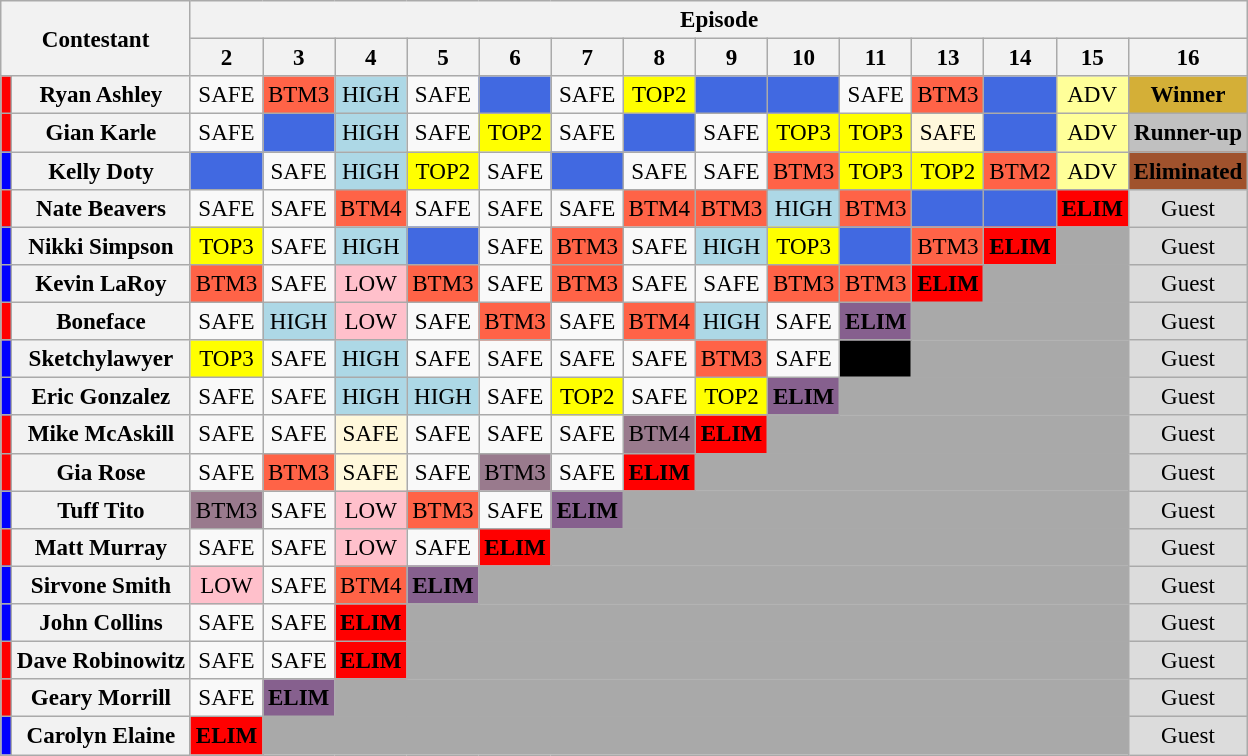<table class="wikitable" style="text-align:center;font-size:96%">
<tr>
<th rowspan=2 colspan=2>Contestant</th>
<th colspan=14>Episode</th>
</tr>
<tr>
<th>2</th>
<th>3</th>
<th>4</th>
<th>5</th>
<th>6</th>
<th>7</th>
<th>8</th>
<th>9</th>
<th>10</th>
<th>11</th>
<th>13</th>
<th>14</th>
<th>15</th>
<th>16</th>
</tr>
<tr>
<td style="background:red"></td>
<th>Ryan Ashley</th>
<td>SAFE</td>
<td style="background:tomato;">BTM3</td>
<td style="background:lightblue">HIGH</td>
<td>SAFE</td>
<td style="background:royalblue;"><strong></strong></td>
<td>SAFE</td>
<td style="background:yellow ;">TOP2</td>
<td style="background:royalblue;"><strong></strong></td>
<td style="background:royalblue;"><strong></strong></td>
<td>SAFE</td>
<td style="background:tomato;">BTM3</td>
<td style="background:royalblue;"><strong></strong></td>
<td style="background:#FFFF99;">ADV</td>
<td style="background: #D4AF37" nowrap><strong>Winner</strong></td>
</tr>
<tr>
<td style="background:red"></td>
<th>Gian Karle</th>
<td>SAFE</td>
<td style="background:royalblue;"><strong></strong></td>
<td style="background:lightblue">HIGH</td>
<td>SAFE</td>
<td style="background:yellow ;">TOP2</td>
<td>SAFE</td>
<td style="background:royalblue;"><strong></strong></td>
<td>SAFE</td>
<td style="background:yellow ;">TOP3</td>
<td style="background:yellow ;">TOP3</td>
<td style="background:cornsilk;">SAFE</td>
<td style="background:royalblue;"><strong></strong></td>
<td style="background:#FFFF99;">ADV</td>
<td style="background:silver" nowrap><strong>Runner-up</strong></td>
</tr>
<tr>
<td style="background:blue"></td>
<th>Kelly Doty</th>
<td style="background:royalblue;"><strong></strong></td>
<td>SAFE</td>
<td style="background:lightblue;">HIGH</td>
<td style="background:yellow ;">TOP2</td>
<td>SAFE</td>
<td style="background:royalblue;"><strong></strong></td>
<td>SAFE</td>
<td>SAFE</td>
<td style="background:tomato;">BTM3</td>
<td style="background:yellow ;">TOP3</td>
<td style="background:yellow ;">TOP2</td>
<td style="background:tomato;">BTM2</td>
<td style="background:#FFFF99;">ADV</td>
<td style="background:sienna;"><strong>Eliminated</strong></td>
</tr>
<tr>
<td style="background:red"></td>
<th>Nate Beavers</th>
<td>SAFE</td>
<td>SAFE</td>
<td style="background:tomato;">BTM4</td>
<td>SAFE</td>
<td>SAFE</td>
<td>SAFE</td>
<td style="background:tomato;">BTM4</td>
<td style="background:tomato;">BTM3</td>
<td style="background:lightblue">HIGH</td>
<td style="background:tomato;">BTM3</td>
<td style="background:royalblue;"><strong></strong></td>
<td style="background:royalblue;"><strong></strong></td>
<td style="background:red;"><strong>ELIM</strong></td>
<td bgcolor="gainsboro">Guest</td>
</tr>
<tr>
<td style="background:blue"></td>
<th>Nikki Simpson</th>
<td style="background:yellow ;">TOP3</td>
<td>SAFE</td>
<td style="background:lightblue;">HIGH</td>
<td style="background:royalblue;"><strong></strong></td>
<td>SAFE</td>
<td style="background:tomato;">BTM3</td>
<td>SAFE</td>
<td style="background:lightblue">HIGH</td>
<td style="background:yellow ;">TOP3</td>
<td style="background:royalblue;"><strong></strong></td>
<td style="background:tomato;">BTM3</td>
<td style="background:red;"><strong>ELIM</strong></td>
<td bgcolor="darkgray" colspan="1"></td>
<td bgcolor="gainsboro">Guest</td>
</tr>
<tr>
<td style="background:blue"></td>
<th>Kevin LaRoy</th>
<td style="background:tomato;">BTM3</td>
<td>SAFE</td>
<td style="background:pink;">LOW</td>
<td style="background:tomato;">BTM3</td>
<td>SAFE</td>
<td style="background:tomato;">BTM3</td>
<td>SAFE</td>
<td>SAFE</td>
<td style="background:tomato;">BTM3</td>
<td style="background:tomato;">BTM3</td>
<td style="background:red;"><strong>ELIM</strong></td>
<td bgcolor="darkgray" colspan="2"></td>
<td bgcolor="gainsboro">Guest</td>
</tr>
<tr>
<td style="background:red"></td>
<th>Boneface</th>
<td>SAFE</td>
<td style="background:lightblue;">HIGH</td>
<td style="background:pink;">LOW</td>
<td>SAFE</td>
<td style="background:tomato;">BTM3</td>
<td>SAFE</td>
<td style="background:tomato;">BTM4</td>
<td style="background:lightblue">HIGH</td>
<td>SAFE</td>
<td style="background:#86608E;"><strong>ELIM</strong></td>
<td bgcolor="darkgray" colspan="3"></td>
<td bgcolor="gainsboro">Guest</td>
</tr>
<tr>
<td style="background:blue"></td>
<th>Sketchylawyer</th>
<td style="background:yellow ;">TOP3</td>
<td>SAFE</td>
<td style="background:lightblue">HIGH</td>
<td>SAFE</td>
<td>SAFE</td>
<td>SAFE</td>
<td>SAFE</td>
<td style="background:tomato;">BTM3</td>
<td>SAFE</td>
<td style="background:black;"></td>
<td bgcolor="darkgray" colspan="3"></td>
<td bgcolor="gainsboro">Guest</td>
</tr>
<tr>
<td style="background:blue"></td>
<th>Eric Gonzalez</th>
<td>SAFE</td>
<td>SAFE</td>
<td style="background:lightblue">HIGH</td>
<td style="background:lightblue">HIGH</td>
<td>SAFE</td>
<td style="background:yellow ;">TOP2</td>
<td>SAFE</td>
<td style="background:yellow ;">TOP2</td>
<td style="background:#86608E;"><strong>ELIM</strong></td>
<td bgcolor="darkgray" colspan="4"></td>
<td bgcolor="gainsboro">Guest</td>
</tr>
<tr>
<td style="background:red"></td>
<th>Mike McAskill</th>
<td>SAFE</td>
<td>SAFE</td>
<td style="background:cornsilk;">SAFE</td>
<td>SAFE</td>
<td>SAFE</td>
<td>SAFE</td>
<td style="background:#997A8D;">BTM4</td>
<td style="background:red;"><strong>ELIM</strong></td>
<td bgcolor="darkgray" colspan="5"></td>
<td bgcolor="gainsboro">Guest</td>
</tr>
<tr>
<td style="background:red"></td>
<th>Gia Rose</th>
<td>SAFE</td>
<td style="background:tomato;">BTM3</td>
<td style="background:cornsilk;">SAFE</td>
<td>SAFE</td>
<td style="background:#997A8D;">BTM3</td>
<td>SAFE</td>
<td style="background:red;"><strong>ELIM</strong></td>
<td bgcolor="darkgray" colspan="6"></td>
<td bgcolor="gainsboro">Guest</td>
</tr>
<tr>
<td style="background:blue"></td>
<th>Tuff Tito</th>
<td style="background:#997A8D;">BTM3</td>
<td>SAFE</td>
<td style="background:pink;">LOW</td>
<td style="background:tomato;">BTM3</td>
<td>SAFE</td>
<td style="background:#86608E;"><strong>ELIM</strong></td>
<td bgcolor="darkgray" colspan="7"></td>
<td bgcolor="gainsboro">Guest</td>
</tr>
<tr>
<td style="background:red"></td>
<th>Matt Murray</th>
<td>SAFE</td>
<td>SAFE</td>
<td style="background:pink;">LOW</td>
<td>SAFE</td>
<td style="background:red;"><strong>ELIM</strong></td>
<td bgcolor="darkgray" colspan="8"></td>
<td bgcolor="gainsboro">Guest</td>
</tr>
<tr>
<td style="background:blue"></td>
<th>Sirvone Smith</th>
<td style="background:pink;">LOW</td>
<td>SAFE</td>
<td style="background:tomato;">BTM4</td>
<td style="background:#86608E;"><strong>ELIM</strong></td>
<td bgcolor="darkgray" colspan="9"></td>
<td bgcolor="gainsboro">Guest</td>
</tr>
<tr>
<td style="background:blue"></td>
<th>John Collins</th>
<td>SAFE</td>
<td>SAFE</td>
<td style="background:red;"><strong>ELIM</strong></td>
<td bgcolor="darkgray" colspan="10"></td>
<td bgcolor="gainsboro">Guest</td>
</tr>
<tr>
<td style="background:red"></td>
<th>Dave Robinowitz</th>
<td>SAFE</td>
<td>SAFE</td>
<td style="background:red;"><strong>ELIM</strong></td>
<td bgcolor="darkgray" colspan="10"></td>
<td bgcolor="gainsboro">Guest</td>
</tr>
<tr>
<td style="background:red"></td>
<th>Geary Morrill</th>
<td>SAFE</td>
<td style="background:#86608E;"><strong>ELIM</strong></td>
<td bgcolor="darkgray" colspan="11"></td>
<td bgcolor="gainsboro">Guest</td>
</tr>
<tr>
<td style="background:blue"></td>
<th>Carolyn Elaine</th>
<td style="background:red;"><strong>ELIM</strong></td>
<td bgcolor="darkgray" colspan="12"></td>
<td bgcolor="gainsboro">Guest</td>
</tr>
</table>
